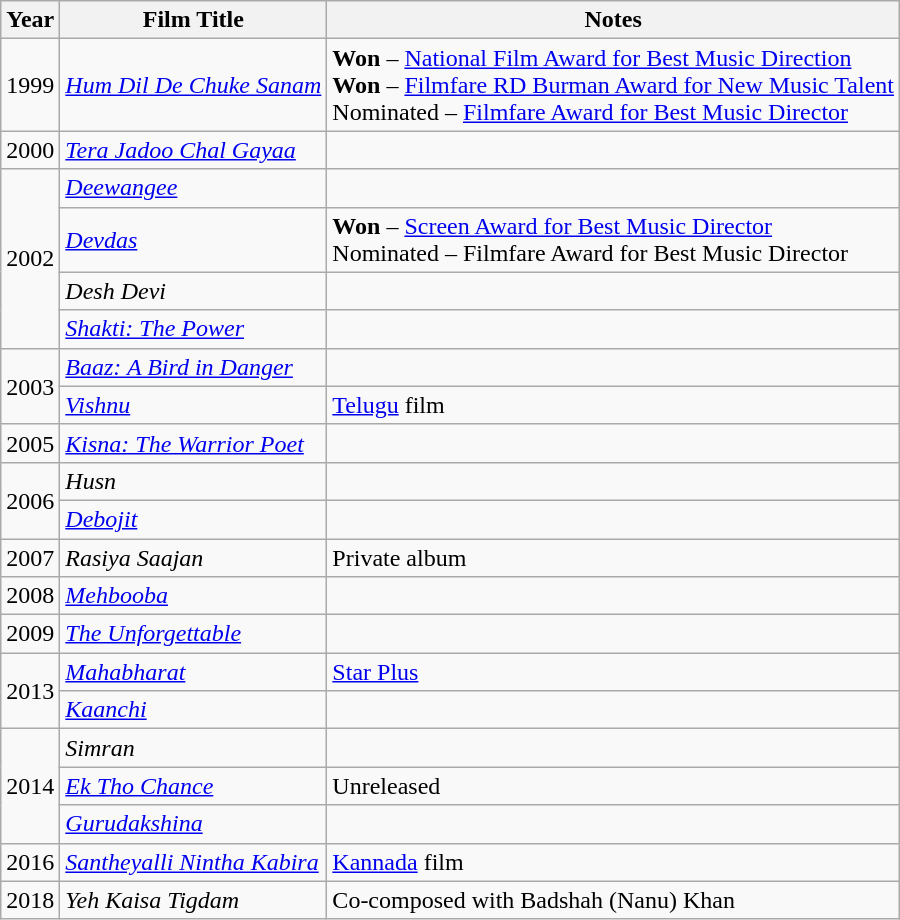<table class="wikitable sortable">
<tr>
<th>Year</th>
<th>Film Title</th>
<th>Notes</th>
</tr>
<tr>
<td>1999</td>
<td><em><a href='#'>Hum Dil De Chuke Sanam</a></em></td>
<td><strong>Won</strong> – <a href='#'>National Film Award for Best Music Direction</a> <br> <strong>Won</strong> – <a href='#'>Filmfare RD Burman Award for New Music Talent</a> <br> Nominated – <a href='#'>Filmfare Award for Best Music Director</a></td>
</tr>
<tr>
<td>2000</td>
<td><em><a href='#'>Tera Jadoo Chal Gayaa</a></em></td>
<td></td>
</tr>
<tr>
<td rowspan="4">2002</td>
<td><em><a href='#'>Deewangee</a></em></td>
<td></td>
</tr>
<tr>
<td><em><a href='#'>Devdas</a></em></td>
<td><strong>Won</strong> – <a href='#'>Screen Award for Best Music Director</a> <br> Nominated – Filmfare Award for Best Music Director</td>
</tr>
<tr>
<td><em>Desh Devi</em></td>
<td></td>
</tr>
<tr>
<td><em><a href='#'>Shakti: The Power</a></em></td>
<td></td>
</tr>
<tr>
<td rowspan="2">2003</td>
<td><em><a href='#'>Baaz: A Bird in Danger</a></em></td>
<td></td>
</tr>
<tr>
<td><em><a href='#'>Vishnu</a></em></td>
<td><a href='#'>Telugu</a> film</td>
</tr>
<tr>
<td>2005</td>
<td><em><a href='#'>Kisna: The Warrior Poet</a></em></td>
<td></td>
</tr>
<tr>
<td rowspan="2">2006</td>
<td><em>Husn</em></td>
<td></td>
</tr>
<tr>
<td><em><a href='#'>Debojit</a></em></td>
<td></td>
</tr>
<tr>
<td>2007</td>
<td><em>Rasiya Saajan</em></td>
<td>Private album</td>
</tr>
<tr>
<td>2008</td>
<td><em><a href='#'>Mehbooba</a></em></td>
<td></td>
</tr>
<tr>
<td>2009</td>
<td><em><a href='#'>The Unforgettable</a></em></td>
<td></td>
</tr>
<tr>
<td rowspan="2">2013</td>
<td><em><a href='#'>Mahabharat</a></em></td>
<td><a href='#'>Star Plus</a></td>
</tr>
<tr>
<td><em><a href='#'>Kaanchi</a></em></td>
<td></td>
</tr>
<tr>
<td rowspan="3">2014</td>
<td><em>Simran</em></td>
<td></td>
</tr>
<tr>
<td><em><a href='#'>Ek Tho Chance</a></em></td>
<td>Unreleased</td>
</tr>
<tr>
<td><em><a href='#'>Gurudakshina</a></em></td>
<td></td>
</tr>
<tr>
<td>2016</td>
<td><em><a href='#'>Santheyalli Nintha Kabira</a></em></td>
<td><a href='#'>Kannada</a> film</td>
</tr>
<tr>
<td>2018</td>
<td><em>Yeh Kaisa Tigdam</em></td>
<td>Co-composed with Badshah (Nanu) Khan</td>
</tr>
</table>
